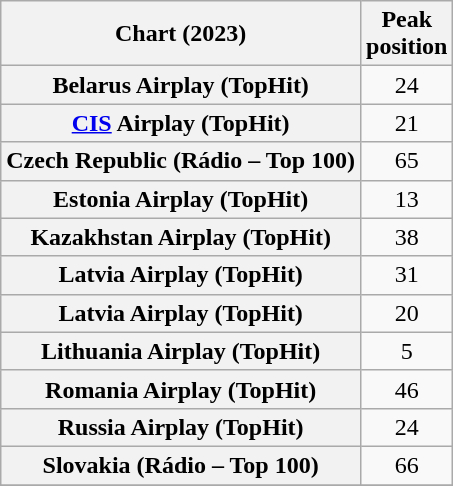<table class="wikitable plainrowheaders sortable" style="text-align:center">
<tr>
<th scope="col">Chart (2023)</th>
<th scope="col">Peak<br>position</th>
</tr>
<tr>
<th scope="row">Belarus Airplay (TopHit)</th>
<td>24</td>
</tr>
<tr>
<th scope="row"><a href='#'>CIS</a> Airplay (TopHit)</th>
<td>21</td>
</tr>
<tr>
<th scope="row">Czech Republic (Rádio – Top 100)</th>
<td>65</td>
</tr>
<tr>
<th scope="row">Estonia Airplay (TopHit)</th>
<td>13</td>
</tr>
<tr>
<th scope="row">Kazakhstan Airplay (TopHit)</th>
<td>38</td>
</tr>
<tr>
<th scope="row">Latvia Airplay (TopHit)</th>
<td>31</td>
</tr>
<tr>
<th scope="row">Latvia Airplay (TopHit)<br></th>
<td>20</td>
</tr>
<tr>
<th scope="row">Lithuania Airplay (TopHit)</th>
<td>5</td>
</tr>
<tr>
<th scope="row">Romania Airplay (TopHit)</th>
<td>46</td>
</tr>
<tr>
<th scope="row">Russia Airplay (TopHit)</th>
<td>24</td>
</tr>
<tr>
<th scope="row">Slovakia (Rádio – Top 100)</th>
<td>66</td>
</tr>
<tr>
</tr>
</table>
